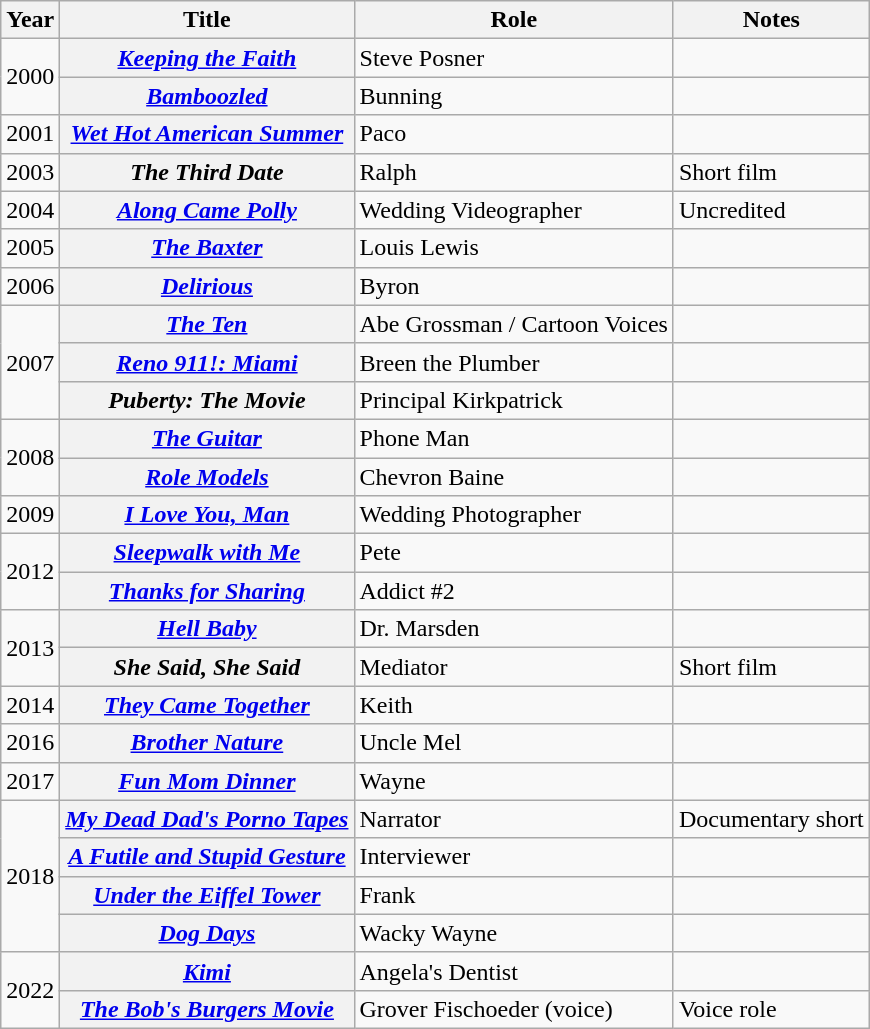<table class="wikitable plainrowheaders">
<tr>
<th>Year</th>
<th>Title</th>
<th>Role</th>
<th>Notes</th>
</tr>
<tr>
<td rowspan="2">2000</td>
<th scope="row"><em><a href='#'>Keeping the Faith</a></em></th>
<td>Steve Posner</td>
<td></td>
</tr>
<tr>
<th scope="row"><em><a href='#'>Bamboozled</a></em></th>
<td>Bunning</td>
<td></td>
</tr>
<tr>
<td>2001</td>
<th scope="row"><em><a href='#'>Wet Hot American Summer</a></em></th>
<td>Paco</td>
<td></td>
</tr>
<tr>
<td>2003</td>
<th scope="row"><em>The Third Date</em></th>
<td>Ralph</td>
<td>Short film</td>
</tr>
<tr>
<td>2004</td>
<th scope="row"><em><a href='#'>Along Came Polly</a></em></th>
<td>Wedding Videographer</td>
<td>Uncredited</td>
</tr>
<tr>
<td>2005</td>
<th scope="row"><em><a href='#'>The Baxter</a></em></th>
<td>Louis Lewis</td>
<td></td>
</tr>
<tr>
<td>2006</td>
<th scope="row"><em><a href='#'>Delirious</a></em></th>
<td>Byron</td>
<td></td>
</tr>
<tr>
<td rowspan="3">2007</td>
<th scope="row"><em><a href='#'>The Ten</a></em></th>
<td>Abe Grossman / Cartoon Voices</td>
<td></td>
</tr>
<tr>
<th scope="row"><em><a href='#'>Reno 911!: Miami</a></em></th>
<td>Breen the Plumber</td>
<td></td>
</tr>
<tr>
<th scope="row"><em>Puberty: The Movie</em></th>
<td>Principal Kirkpatrick</td>
<td></td>
</tr>
<tr>
<td rowspan="2">2008</td>
<th scope="row"><em><a href='#'>The Guitar</a></em></th>
<td>Phone Man</td>
<td></td>
</tr>
<tr>
<th scope="row"><em><a href='#'>Role Models</a></em></th>
<td>Chevron Baine</td>
<td></td>
</tr>
<tr>
<td>2009</td>
<th scope="row"><em><a href='#'>I Love You, Man</a></em></th>
<td>Wedding Photographer</td>
<td></td>
</tr>
<tr>
<td rowspan="2">2012</td>
<th scope="row"><em><a href='#'>Sleepwalk with Me</a></em></th>
<td>Pete</td>
<td></td>
</tr>
<tr>
<th scope="row"><em><a href='#'>Thanks for Sharing</a></em></th>
<td>Addict #2</td>
<td></td>
</tr>
<tr>
<td rowspan="2">2013</td>
<th scope="row"><em><a href='#'>Hell Baby</a></em></th>
<td>Dr. Marsden</td>
<td></td>
</tr>
<tr>
<th scope="row"><em>She Said, She Said</em></th>
<td>Mediator</td>
<td>Short film</td>
</tr>
<tr>
<td>2014</td>
<th scope="row"><em><a href='#'>They Came Together</a></em></th>
<td>Keith</td>
<td></td>
</tr>
<tr>
<td>2016</td>
<th scope="row"><em><a href='#'>Brother Nature</a></em></th>
<td>Uncle Mel</td>
<td></td>
</tr>
<tr>
<td>2017</td>
<th scope="row"><em><a href='#'>Fun Mom Dinner</a></em></th>
<td>Wayne</td>
<td></td>
</tr>
<tr>
<td rowspan="4">2018</td>
<th scope="row"><em><a href='#'>My Dead Dad's Porno Tapes</a></em></th>
<td>Narrator</td>
<td>Documentary short</td>
</tr>
<tr>
<th scope="row"><em><a href='#'>A Futile and Stupid Gesture</a></em></th>
<td>Interviewer</td>
<td></td>
</tr>
<tr>
<th scope="row"><em><a href='#'>Under the Eiffel Tower</a></em></th>
<td>Frank</td>
<td></td>
</tr>
<tr>
<th scope="row"><em><a href='#'>Dog Days</a></em></th>
<td>Wacky Wayne</td>
<td></td>
</tr>
<tr>
<td rowspan="2">2022</td>
<th scope="row"><em><a href='#'>Kimi</a></em></th>
<td>Angela's Dentist</td>
<td></td>
</tr>
<tr>
<th scope="row"><em><a href='#'>The Bob's Burgers Movie</a></em></th>
<td>Grover Fischoeder (voice)</td>
<td>Voice role</td>
</tr>
</table>
